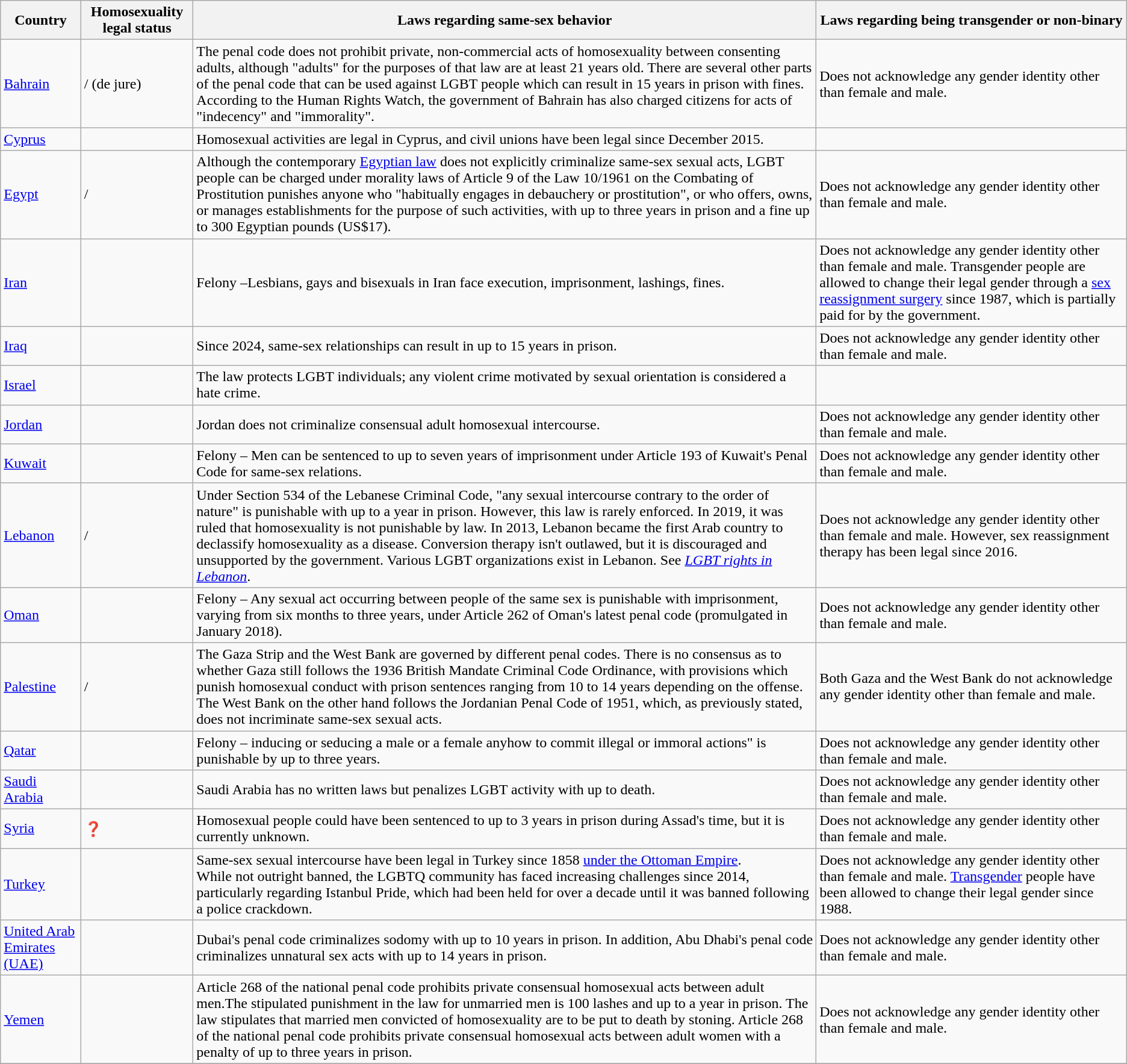<table class="wikitable">
<tr>
<th>Country</th>
<th>Homosexuality legal status</th>
<th>Laws regarding same-sex behavior</th>
<th>Laws regarding being transgender or non-binary</th>
</tr>
<tr>
<td><a href='#'>Bahrain</a></td>
<td> /  (de jure)</td>
<td>The penal code does not prohibit private, non-commercial acts of homosexuality between consenting adults, although "adults" for the purposes of that law are at least 21 years old. There are several other parts of the penal code that can be used against LGBT people which can result in 15 years in prison with fines. According to the Human Rights Watch, the government of Bahrain has also charged citizens for acts of "indecency" and "immorality".</td>
<td>Does not acknowledge any gender identity other than female and male.</td>
</tr>
<tr>
<td><a href='#'>Cyprus</a></td>
<td></td>
<td>Homosexual activities are legal in Cyprus, and civil unions have been legal since December 2015.</td>
<td></td>
</tr>
<tr>
<td><a href='#'>Egypt</a></td>
<td> / </td>
<td>Although the contemporary <a href='#'>Egyptian law</a> does not explicitly criminalize same-sex sexual acts, LGBT people can be charged under morality laws of Article 9 of the Law 10/1961 on the Combating of Prostitution punishes anyone who "habitually engages in debauchery or prostitution", or who offers, owns, or manages establishments for the purpose of such activities, with up to three years in prison and a fine up to 300 Egyptian pounds (US$17).</td>
<td>Does not acknowledge any gender identity other than female and male.</td>
</tr>
<tr>
<td><a href='#'>Iran</a></td>
<td></td>
<td>Felony –Lesbians, gays and bisexuals in Iran face execution, imprisonment, lashings, fines.</td>
<td>Does not acknowledge any gender identity other than female and male. Transgender people are allowed to change their legal gender through a <a href='#'>sex reassignment surgery</a> since 1987, which is partially paid for by the government.</td>
</tr>
<tr>
<td><a href='#'>Iraq</a></td>
<td></td>
<td>Since 2024, same-sex relationships can result in up to 15 years in prison.</td>
<td>Does not acknowledge any gender identity other than female and male.</td>
</tr>
<tr>
<td><a href='#'>Israel</a></td>
<td></td>
<td>The law protects LGBT individuals; any violent crime motivated by sexual orientation is considered a hate crime.</td>
<td></td>
</tr>
<tr>
<td><a href='#'>Jordan</a></td>
<td></td>
<td>Jordan does not criminalize consensual adult homosexual intercourse.</td>
<td>Does not acknowledge any gender identity other than female and male.</td>
</tr>
<tr>
<td><a href='#'>Kuwait</a></td>
<td></td>
<td>Felony – Men can be sentenced to up to seven years of imprisonment under Article 193 of Kuwait's Penal Code for same-sex relations.</td>
<td>Does not acknowledge any gender identity other than female and male.</td>
</tr>
<tr>
<td><a href='#'>Lebanon</a></td>
<td> / </td>
<td>Under Section 534 of the Lebanese Criminal Code, "any sexual intercourse contrary to the order of nature" is punishable with up to a year in prison. However, this law is rarely enforced. In 2019, it was ruled that homosexuality is not punishable by law. In 2013, Lebanon became the first Arab country to declassify homosexuality as a disease. Conversion therapy isn't outlawed, but it is discouraged and unsupported by the government. Various LGBT organizations exist in Lebanon. See <em><a href='#'>LGBT rights in Lebanon</a></em>.</td>
<td>Does not acknowledge any gender identity other than female and male. However, sex reassignment therapy has been legal since 2016.</td>
</tr>
<tr>
<td><a href='#'>Oman</a></td>
<td></td>
<td>Felony – Any sexual act occurring between people of the same sex is punishable with imprisonment, varying from six months to three years, under Article 262 of Oman's latest penal code (promulgated in January 2018).</td>
<td>Does not acknowledge any gender identity other than female and male.</td>
</tr>
<tr>
<td><a href='#'>Palestine</a></td>
<td> / </td>
<td>The Gaza Strip and the West Bank are governed by different penal codes. There is no consensus as to whether Gaza still follows the 1936 British Mandate Criminal Code Ordinance, with provisions which punish homosexual conduct with prison sentences ranging from 10 to 14 years depending on the offense. The West Bank on the other hand follows the Jordanian Penal Code of 1951, which, as previously stated, does not incriminate same-sex sexual acts.</td>
<td>Both Gaza and the West Bank do not acknowledge any gender identity other than female and male.</td>
</tr>
<tr>
<td><a href='#'>Qatar</a></td>
<td></td>
<td>Felony – inducing or seducing a male or a female anyhow to commit illegal or immoral actions" is punishable by up to three years.</td>
<td>Does not acknowledge any gender identity other than female and male.</td>
</tr>
<tr>
<td><a href='#'>Saudi Arabia</a></td>
<td></td>
<td>Saudi Arabia has no written laws but penalizes LGBT activity with up to death.</td>
<td>Does not acknowledge any gender identity other than female and male.</td>
</tr>
<tr>
<td><a href='#'>Syria</a></td>
<td>❓</td>
<td>Homosexual people could have been sentenced to up to 3 years in prison during Assad's time, but it is currently unknown.</td>
<td>Does not acknowledge any gender identity other than female and male.</td>
</tr>
<tr>
<td><a href='#'>Turkey</a></td>
<td></td>
<td>Same-sex sexual intercourse have been legal in Turkey since 1858 <a href='#'>under the Ottoman Empire</a>.<br>While not outright banned, the LGBTQ community has faced increasing challenges since 2014, particularly regarding Istanbul Pride, which had been held for over a decade until it was banned following a police crackdown.</td>
<td>Does not acknowledge any gender identity other than female and male. <a href='#'>Transgender</a> people have been allowed to change their legal gender since 1988.</td>
</tr>
<tr>
<td><a href='#'>United Arab Emirates (UAE)</a></td>
<td></td>
<td>Dubai's penal code criminalizes sodomy with up to 10 years in prison. In addition, Abu Dhabi's penal code criminalizes unnatural sex acts with up to 14 years in prison.</td>
<td>Does not acknowledge any gender identity other than female and male.</td>
</tr>
<tr>
<td><a href='#'>Yemen</a></td>
<td></td>
<td>Article 268 of the national penal code prohibits private consensual homosexual acts between adult men.The stipulated punishment in the law for unmarried men is 100 lashes and up to a year in prison. The law stipulates that married men convicted of homosexuality are to be put to death by stoning. Article 268 of the national penal code prohibits private consensual homosexual acts between adult women with a penalty of up to three years in prison.</td>
<td>Does not acknowledge any gender identity other than female and male.</td>
</tr>
<tr>
</tr>
</table>
